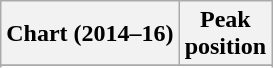<table class="wikitable sortable plainrowheaders" style="text-align:center">
<tr>
<th scope="col">Chart (2014–16)</th>
<th scope="col">Peak<br>position</th>
</tr>
<tr>
</tr>
<tr>
</tr>
<tr>
</tr>
<tr>
</tr>
<tr>
</tr>
<tr>
</tr>
<tr>
</tr>
<tr>
</tr>
<tr>
</tr>
<tr>
</tr>
<tr>
</tr>
<tr>
</tr>
</table>
